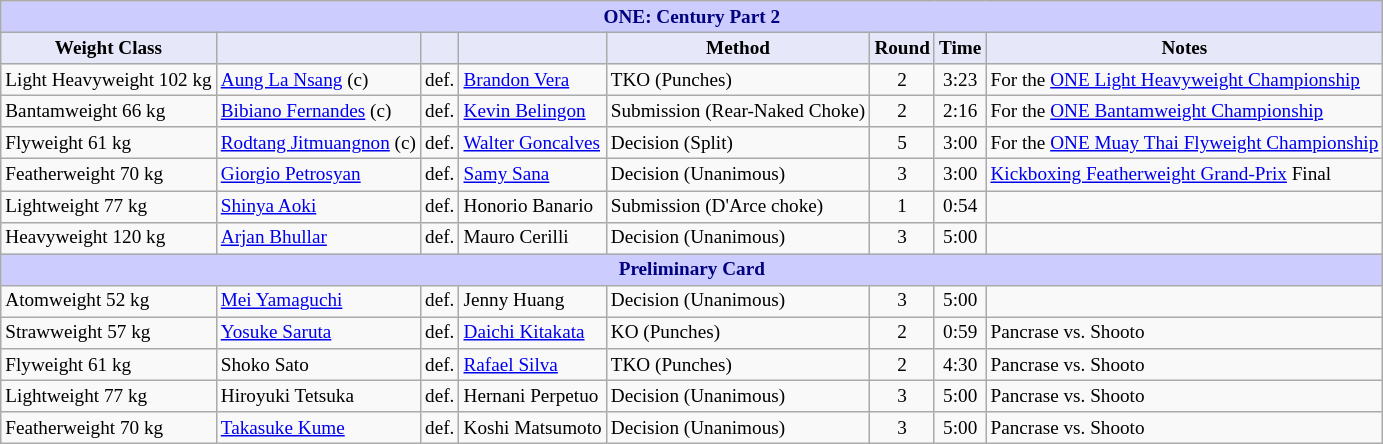<table class="wikitable" style="font-size: 80%;">
<tr>
<th colspan="8" style="background-color: #ccf; color: #000080; text-align: center;"><strong>ONE: Century Part 2</strong></th>
</tr>
<tr>
<th colspan="1" style="background-color: #E6E8FA; color: #000000; text-align: center;">Weight Class</th>
<th colspan="1" style="background-color: #E6E8FA; color: #000000; text-align: center;"></th>
<th colspan="1" style="background-color: #E6E8FA; color: #000000; text-align: center;"></th>
<th colspan="1" style="background-color: #E6E8FA; color: #000000; text-align: center;"></th>
<th colspan="1" style="background-color: #E6E8FA; color: #000000; text-align: center;">Method</th>
<th colspan="1" style="background-color: #E6E8FA; color: #000000; text-align: center;">Round</th>
<th colspan="1" style="background-color: #E6E8FA; color: #000000; text-align: center;">Time</th>
<th colspan="1" style="background-color: #E6E8FA; color: #000000; text-align: center;">Notes</th>
</tr>
<tr>
<td>Light Heavyweight 102 kg</td>
<td> <a href='#'>Aung La Nsang</a> (c)</td>
<td>def.</td>
<td> <a href='#'>Brandon Vera</a></td>
<td>TKO (Punches)</td>
<td align=center>2</td>
<td align=center>3:23</td>
<td>For the <a href='#'>ONE Light Heavyweight Championship</a></td>
</tr>
<tr>
<td>Bantamweight 66 kg</td>
<td> <a href='#'>Bibiano Fernandes</a> (c)</td>
<td>def.</td>
<td> <a href='#'>Kevin Belingon</a></td>
<td>Submission (Rear-Naked Choke)</td>
<td align=center>2</td>
<td align=center>2:16</td>
<td>For the <a href='#'>ONE Bantamweight Championship</a></td>
</tr>
<tr>
<td>Flyweight 61 kg</td>
<td> <a href='#'>Rodtang Jitmuangnon</a> (c)</td>
<td>def.</td>
<td> <a href='#'>Walter Goncalves</a></td>
<td>Decision (Split)</td>
<td align=center>5</td>
<td align=center>3:00</td>
<td>For the <a href='#'>ONE Muay Thai Flyweight Championship</a></td>
</tr>
<tr>
<td>Featherweight 70 kg</td>
<td> <a href='#'>Giorgio Petrosyan</a></td>
<td>def.</td>
<td> <a href='#'>Samy Sana</a></td>
<td>Decision (Unanimous)</td>
<td align=center>3</td>
<td align=center>3:00</td>
<td><a href='#'>Kickboxing Featherweight Grand-Prix</a> Final</td>
</tr>
<tr>
<td>Lightweight 77 kg</td>
<td> <a href='#'>Shinya Aoki</a></td>
<td>def.</td>
<td> Honorio Banario</td>
<td>Submission (D'Arce choke)</td>
<td align=center>1</td>
<td align=center>0:54</td>
<td></td>
</tr>
<tr>
<td>Heavyweight 120 kg</td>
<td> <a href='#'>Arjan Bhullar</a></td>
<td>def.</td>
<td> Mauro Cerilli</td>
<td>Decision (Unanimous)</td>
<td align=center>3</td>
<td align=center>5:00</td>
<td></td>
</tr>
<tr>
<th colspan="8" style="background-color: #ccf; color: #000080; text-align: center;"><strong>Preliminary Card</strong></th>
</tr>
<tr>
<td>Atomweight 52 kg</td>
<td> <a href='#'>Mei Yamaguchi</a></td>
<td>def.</td>
<td> Jenny Huang</td>
<td>Decision (Unanimous)</td>
<td align=center>3</td>
<td align=center>5:00</td>
<td></td>
</tr>
<tr>
<td>Strawweight 57 kg</td>
<td> <a href='#'>Yosuke Saruta</a></td>
<td>def.</td>
<td> <a href='#'>Daichi Kitakata</a></td>
<td>KO (Punches)</td>
<td align=center>2</td>
<td align=center>0:59</td>
<td>Pancrase vs. Shooto</td>
</tr>
<tr>
<td>Flyweight 61 kg</td>
<td> Shoko Sato</td>
<td>def.</td>
<td> <a href='#'>Rafael Silva</a></td>
<td>TKO (Punches)</td>
<td align=center>2</td>
<td align=center>4:30</td>
<td>Pancrase vs. Shooto</td>
</tr>
<tr>
<td>Lightweight 77 kg</td>
<td> Hiroyuki Tetsuka</td>
<td>def.</td>
<td> Hernani Perpetuo</td>
<td>Decision (Unanimous)</td>
<td align=center>3</td>
<td align=center>5:00</td>
<td>Pancrase vs. Shooto</td>
</tr>
<tr>
<td>Featherweight 70 kg</td>
<td> <a href='#'>Takasuke Kume</a></td>
<td>def.</td>
<td> Koshi Matsumoto</td>
<td>Decision (Unanimous)</td>
<td align=center>3</td>
<td align=center>5:00</td>
<td>Pancrase vs. Shooto</td>
</tr>
</table>
